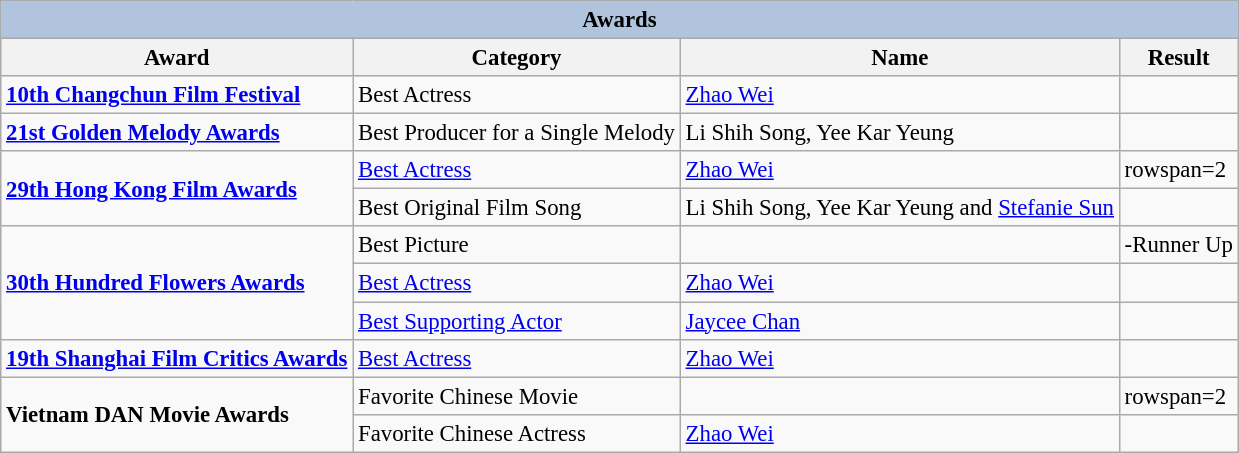<table class="wikitable" style="font-size: 95%;">
<tr>
<th colspan="4" style="background:LightSteelBlue;">Awards</th>
</tr>
<tr>
<th>Award</th>
<th>Category</th>
<th>Name</th>
<th>Result</th>
</tr>
<tr>
<td><strong><a href='#'>10th Changchun Film Festival</a></strong></td>
<td>Best Actress</td>
<td><a href='#'>Zhao Wei</a></td>
<td></td>
</tr>
<tr>
<td><strong><a href='#'>21st Golden Melody Awards</a></strong></td>
<td>Best Producer for a Single Melody</td>
<td>Li Shih Song, Yee Kar Yeung</td>
<td></td>
</tr>
<tr>
<td rowspan=2><strong><a href='#'>29th Hong Kong Film Awards</a></strong></td>
<td><a href='#'>Best Actress</a></td>
<td><a href='#'>Zhao Wei</a></td>
<td>rowspan=2 </td>
</tr>
<tr>
<td>Best Original Film Song</td>
<td>Li Shih Song, Yee Kar Yeung and <a href='#'>Stefanie Sun</a></td>
</tr>
<tr>
<td rowspan=3><strong><a href='#'>30th Hundred Flowers Awards</a></strong></td>
<td>Best Picture</td>
<td></td>
<td>-Runner Up</td>
</tr>
<tr>
<td><a href='#'>Best Actress</a></td>
<td><a href='#'>Zhao Wei</a></td>
<td></td>
</tr>
<tr>
<td><a href='#'>Best Supporting Actor</a></td>
<td><a href='#'>Jaycee Chan</a></td>
<td></td>
</tr>
<tr>
<td><strong><a href='#'>19th Shanghai Film Critics Awards</a></strong></td>
<td><a href='#'>Best Actress</a></td>
<td><a href='#'>Zhao Wei</a></td>
<td></td>
</tr>
<tr>
<td rowspan=2><strong>Vietnam DAN Movie Awards</strong></td>
<td>Favorite Chinese Movie</td>
<td></td>
<td>rowspan=2 </td>
</tr>
<tr>
<td>Favorite Chinese Actress</td>
<td><a href='#'>Zhao Wei</a></td>
</tr>
</table>
